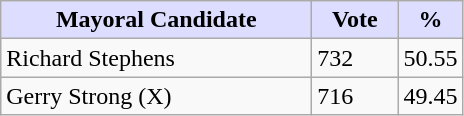<table class="wikitable">
<tr>
<th style="background:#ddf; width:200px;">Mayoral Candidate </th>
<th style="background:#ddf; width:50px;">Vote</th>
<th style="background:#ddf; width:30px;">%</th>
</tr>
<tr>
<td>Richard Stephens</td>
<td>732</td>
<td>50.55</td>
</tr>
<tr>
<td>Gerry Strong (X)</td>
<td>716</td>
<td>49.45</td>
</tr>
</table>
